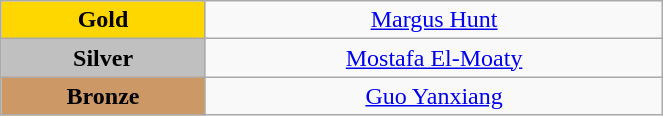<table class="wikitable" style="text-align:center; " width="35%">
<tr>
<td bgcolor="gold"><strong>Gold</strong></td>
<td><a href='#'>Margus Hunt</a><br>  <small><em></em></small></td>
</tr>
<tr>
<td bgcolor="silver"><strong>Silver</strong></td>
<td><a href='#'>Mostafa El-Moaty</a><br>  <small><em></em></small></td>
</tr>
<tr>
<td bgcolor="CC9966"><strong>Bronze</strong></td>
<td><a href='#'>Guo Yanxiang</a><br>  <small><em></em></small></td>
</tr>
</table>
